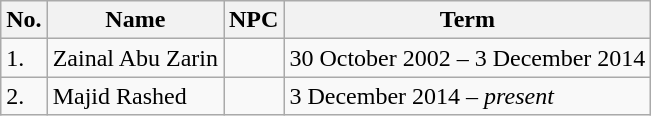<table class="wikitable">
<tr>
<th>No.</th>
<th>Name</th>
<th>NPC</th>
<th>Term</th>
</tr>
<tr>
<td>1.</td>
<td>Zainal Abu Zarin</td>
<td></td>
<td>30 October 2002 – 3 December 2014</td>
</tr>
<tr>
<td>2.</td>
<td>Majid Rashed</td>
<td></td>
<td>3 December 2014 – <em>present</em></td>
</tr>
</table>
